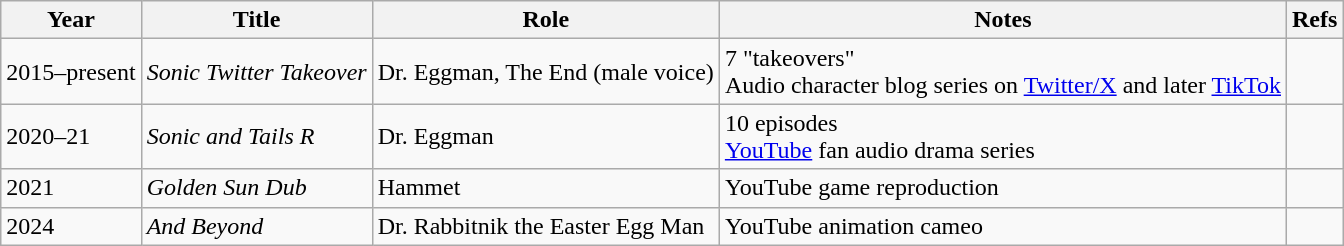<table class="wikitable sortable plainrowheaders">
<tr>
<th>Year</th>
<th>Title</th>
<th>Role</th>
<th class="unsortable">Notes</th>
<th class="unsortable">Refs</th>
</tr>
<tr>
<td>2015–present</td>
<td><em>Sonic Twitter Takeover</em></td>
<td>Dr. Eggman, The End (male voice)</td>
<td>7 "takeovers"<br>Audio character blog series on <a href='#'>Twitter/X</a> and later <a href='#'>TikTok</a></td>
<td></td>
</tr>
<tr>
<td>2020–21</td>
<td><em>Sonic and Tails R</em></td>
<td>Dr. Eggman</td>
<td>10 episodes<br><a href='#'>YouTube</a> fan audio drama series</td>
<td></td>
</tr>
<tr>
<td>2021</td>
<td><em>Golden Sun Dub</em></td>
<td>Hammet</td>
<td>YouTube game reproduction</td>
<td></td>
</tr>
<tr>
<td>2024</td>
<td><em>And Beyond</em></td>
<td>Dr. Rabbitnik the Easter Egg Man</td>
<td>YouTube animation cameo</td>
<td></td>
</tr>
</table>
